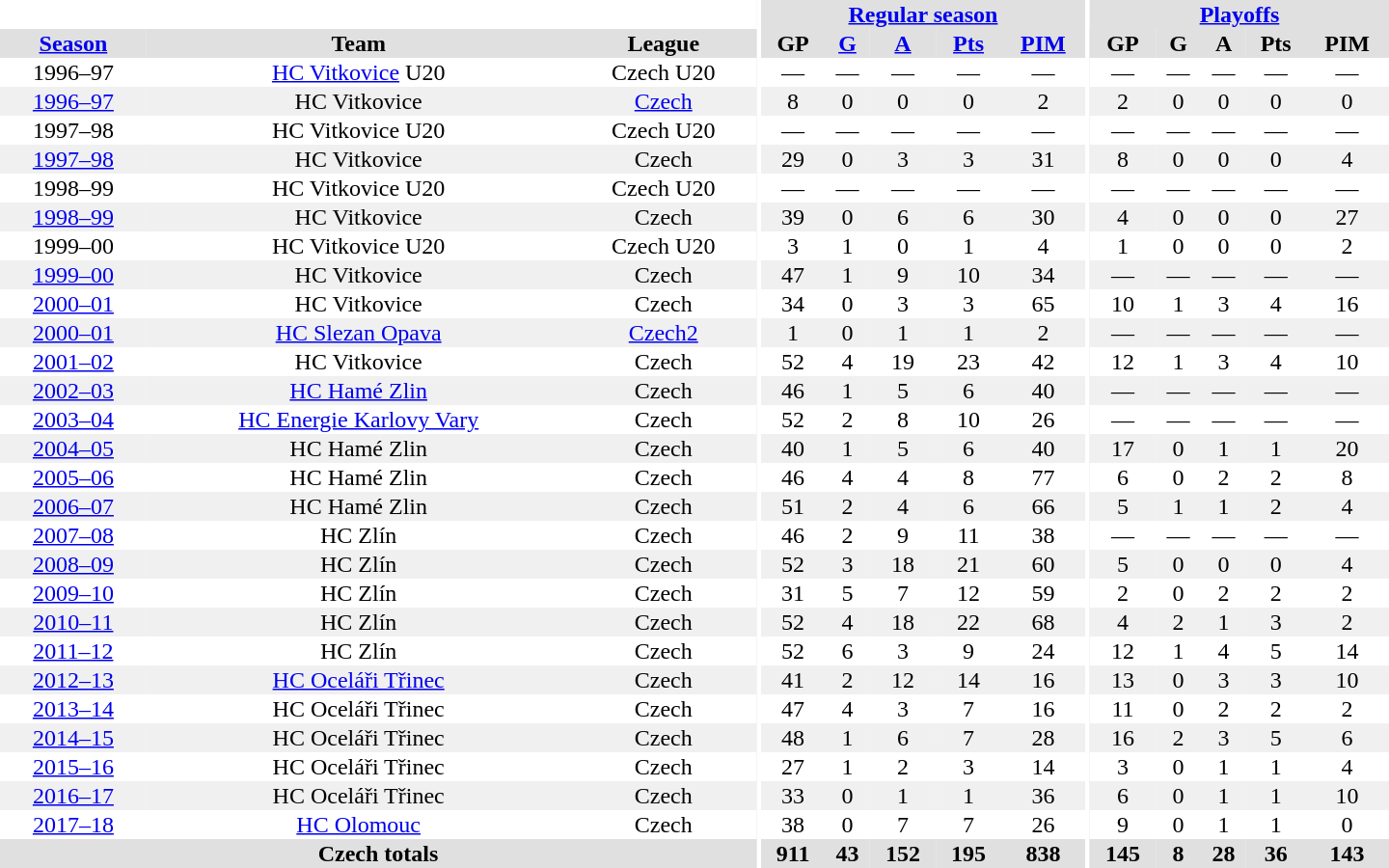<table border="0" cellpadding="1" cellspacing="0" style="text-align:center; width:60em">
<tr bgcolor="#e0e0e0">
<th colspan="3" bgcolor="#ffffff"></th>
<th rowspan="99" bgcolor="#ffffff"></th>
<th colspan="5"><a href='#'>Regular season</a></th>
<th rowspan="99" bgcolor="#ffffff"></th>
<th colspan="5"><a href='#'>Playoffs</a></th>
</tr>
<tr bgcolor="#e0e0e0">
<th><a href='#'>Season</a></th>
<th>Team</th>
<th>League</th>
<th>GP</th>
<th><a href='#'>G</a></th>
<th><a href='#'>A</a></th>
<th><a href='#'>Pts</a></th>
<th><a href='#'>PIM</a></th>
<th>GP</th>
<th>G</th>
<th>A</th>
<th>Pts</th>
<th>PIM</th>
</tr>
<tr>
<td>1996–97</td>
<td><a href='#'>HC Vitkovice</a> U20</td>
<td>Czech U20</td>
<td>—</td>
<td>—</td>
<td>—</td>
<td>—</td>
<td>—</td>
<td>—</td>
<td>—</td>
<td>—</td>
<td>—</td>
<td>—</td>
</tr>
<tr bgcolor="#f0f0f0">
<td><a href='#'>1996–97</a></td>
<td>HC Vitkovice</td>
<td><a href='#'>Czech</a></td>
<td>8</td>
<td>0</td>
<td>0</td>
<td>0</td>
<td>2</td>
<td>2</td>
<td>0</td>
<td>0</td>
<td>0</td>
<td>0</td>
</tr>
<tr>
<td>1997–98</td>
<td>HC Vitkovice U20</td>
<td>Czech U20</td>
<td>—</td>
<td>—</td>
<td>—</td>
<td>—</td>
<td>—</td>
<td>—</td>
<td>—</td>
<td>—</td>
<td>—</td>
<td>—</td>
</tr>
<tr bgcolor="#f0f0f0">
<td><a href='#'>1997–98</a></td>
<td>HC Vitkovice</td>
<td>Czech</td>
<td>29</td>
<td>0</td>
<td>3</td>
<td>3</td>
<td>31</td>
<td>8</td>
<td>0</td>
<td>0</td>
<td>0</td>
<td>4</td>
</tr>
<tr>
<td>1998–99</td>
<td>HC Vitkovice U20</td>
<td>Czech U20</td>
<td>—</td>
<td>—</td>
<td>—</td>
<td>—</td>
<td>—</td>
<td>—</td>
<td>—</td>
<td>—</td>
<td>—</td>
<td>—</td>
</tr>
<tr bgcolor="#f0f0f0">
<td><a href='#'>1998–99</a></td>
<td>HC Vitkovice</td>
<td>Czech</td>
<td>39</td>
<td>0</td>
<td>6</td>
<td>6</td>
<td>30</td>
<td>4</td>
<td>0</td>
<td>0</td>
<td>0</td>
<td>27</td>
</tr>
<tr>
<td>1999–00</td>
<td>HC Vitkovice U20</td>
<td>Czech U20</td>
<td>3</td>
<td>1</td>
<td>0</td>
<td>1</td>
<td>4</td>
<td>1</td>
<td>0</td>
<td>0</td>
<td>0</td>
<td>2</td>
</tr>
<tr bgcolor="#f0f0f0">
<td><a href='#'>1999–00</a></td>
<td>HC Vitkovice</td>
<td>Czech</td>
<td>47</td>
<td>1</td>
<td>9</td>
<td>10</td>
<td>34</td>
<td>—</td>
<td>—</td>
<td>—</td>
<td>—</td>
<td>—</td>
</tr>
<tr>
<td><a href='#'>2000–01</a></td>
<td>HC Vitkovice</td>
<td>Czech</td>
<td>34</td>
<td>0</td>
<td>3</td>
<td>3</td>
<td>65</td>
<td>10</td>
<td>1</td>
<td>3</td>
<td>4</td>
<td>16</td>
</tr>
<tr bgcolor="#f0f0f0">
<td><a href='#'>2000–01</a></td>
<td><a href='#'>HC Slezan Opava</a></td>
<td><a href='#'>Czech2</a></td>
<td>1</td>
<td>0</td>
<td>1</td>
<td>1</td>
<td>2</td>
<td>—</td>
<td>—</td>
<td>—</td>
<td>—</td>
<td>—</td>
</tr>
<tr>
<td><a href='#'>2001–02</a></td>
<td>HC Vitkovice</td>
<td>Czech</td>
<td>52</td>
<td>4</td>
<td>19</td>
<td>23</td>
<td>42</td>
<td>12</td>
<td>1</td>
<td>3</td>
<td>4</td>
<td>10</td>
</tr>
<tr bgcolor="#f0f0f0">
<td><a href='#'>2002–03</a></td>
<td><a href='#'>HC Hamé Zlin</a></td>
<td>Czech</td>
<td>46</td>
<td>1</td>
<td>5</td>
<td>6</td>
<td>40</td>
<td>—</td>
<td>—</td>
<td>—</td>
<td>—</td>
<td>—</td>
</tr>
<tr>
<td><a href='#'>2003–04</a></td>
<td><a href='#'>HC Energie Karlovy Vary</a></td>
<td>Czech</td>
<td>52</td>
<td>2</td>
<td>8</td>
<td>10</td>
<td>26</td>
<td>—</td>
<td>—</td>
<td>—</td>
<td>—</td>
<td>—</td>
</tr>
<tr bgcolor="#f0f0f0">
<td><a href='#'>2004–05</a></td>
<td>HC Hamé Zlin</td>
<td>Czech</td>
<td>40</td>
<td>1</td>
<td>5</td>
<td>6</td>
<td>40</td>
<td>17</td>
<td>0</td>
<td>1</td>
<td>1</td>
<td>20</td>
</tr>
<tr>
<td><a href='#'>2005–06</a></td>
<td>HC Hamé Zlin</td>
<td>Czech</td>
<td>46</td>
<td>4</td>
<td>4</td>
<td>8</td>
<td>77</td>
<td>6</td>
<td>0</td>
<td>2</td>
<td>2</td>
<td>8</td>
</tr>
<tr bgcolor="#f0f0f0">
<td><a href='#'>2006–07</a></td>
<td>HC Hamé Zlin</td>
<td>Czech</td>
<td>51</td>
<td>2</td>
<td>4</td>
<td>6</td>
<td>66</td>
<td>5</td>
<td>1</td>
<td>1</td>
<td>2</td>
<td>4</td>
</tr>
<tr>
<td><a href='#'>2007–08</a></td>
<td>HC Zlín</td>
<td>Czech</td>
<td>46</td>
<td>2</td>
<td>9</td>
<td>11</td>
<td>38</td>
<td>—</td>
<td>—</td>
<td>—</td>
<td>—</td>
<td>—</td>
</tr>
<tr bgcolor="#f0f0f0">
<td><a href='#'>2008–09</a></td>
<td>HC Zlín</td>
<td>Czech</td>
<td>52</td>
<td>3</td>
<td>18</td>
<td>21</td>
<td>60</td>
<td>5</td>
<td>0</td>
<td>0</td>
<td>0</td>
<td>4</td>
</tr>
<tr>
<td><a href='#'>2009–10</a></td>
<td>HC Zlín</td>
<td>Czech</td>
<td>31</td>
<td>5</td>
<td>7</td>
<td>12</td>
<td>59</td>
<td>2</td>
<td>0</td>
<td>2</td>
<td>2</td>
<td>2</td>
</tr>
<tr bgcolor="#f0f0f0">
<td><a href='#'>2010–11</a></td>
<td>HC Zlín</td>
<td>Czech</td>
<td>52</td>
<td>4</td>
<td>18</td>
<td>22</td>
<td>68</td>
<td>4</td>
<td>2</td>
<td>1</td>
<td>3</td>
<td>2</td>
</tr>
<tr>
<td><a href='#'>2011–12</a></td>
<td>HC Zlín</td>
<td>Czech</td>
<td>52</td>
<td>6</td>
<td>3</td>
<td>9</td>
<td>24</td>
<td>12</td>
<td>1</td>
<td>4</td>
<td>5</td>
<td>14</td>
</tr>
<tr bgcolor="#f0f0f0">
<td><a href='#'>2012–13</a></td>
<td><a href='#'>HC Oceláři Třinec</a></td>
<td>Czech</td>
<td>41</td>
<td>2</td>
<td>12</td>
<td>14</td>
<td>16</td>
<td>13</td>
<td>0</td>
<td>3</td>
<td>3</td>
<td>10</td>
</tr>
<tr>
<td><a href='#'>2013–14</a></td>
<td>HC Oceláři Třinec</td>
<td>Czech</td>
<td>47</td>
<td>4</td>
<td>3</td>
<td>7</td>
<td>16</td>
<td>11</td>
<td>0</td>
<td>2</td>
<td>2</td>
<td>2</td>
</tr>
<tr bgcolor="#f0f0f0">
<td><a href='#'>2014–15</a></td>
<td>HC Oceláři Třinec</td>
<td>Czech</td>
<td>48</td>
<td>1</td>
<td>6</td>
<td>7</td>
<td>28</td>
<td>16</td>
<td>2</td>
<td>3</td>
<td>5</td>
<td>6</td>
</tr>
<tr>
<td><a href='#'>2015–16</a></td>
<td>HC Oceláři Třinec</td>
<td>Czech</td>
<td>27</td>
<td>1</td>
<td>2</td>
<td>3</td>
<td>14</td>
<td>3</td>
<td>0</td>
<td>1</td>
<td>1</td>
<td>4</td>
</tr>
<tr bgcolor="#f0f0f0">
<td><a href='#'>2016–17</a></td>
<td>HC Oceláři Třinec</td>
<td>Czech</td>
<td>33</td>
<td>0</td>
<td>1</td>
<td>1</td>
<td>36</td>
<td>6</td>
<td>0</td>
<td>1</td>
<td>1</td>
<td>10</td>
</tr>
<tr>
<td><a href='#'>2017–18</a></td>
<td><a href='#'>HC Olomouc</a></td>
<td>Czech</td>
<td>38</td>
<td>0</td>
<td>7</td>
<td>7</td>
<td>26</td>
<td>9</td>
<td>0</td>
<td>1</td>
<td>1</td>
<td>0</td>
</tr>
<tr>
</tr>
<tr ALIGN="center" bgcolor="#e0e0e0">
<th colspan="3">Czech totals</th>
<th ALIGN="center">911</th>
<th ALIGN="center">43</th>
<th ALIGN="center">152</th>
<th ALIGN="center">195</th>
<th ALIGN="center">838</th>
<th ALIGN="center">145</th>
<th ALIGN="center">8</th>
<th ALIGN="center">28</th>
<th ALIGN="center">36</th>
<th ALIGN="center">143</th>
</tr>
</table>
